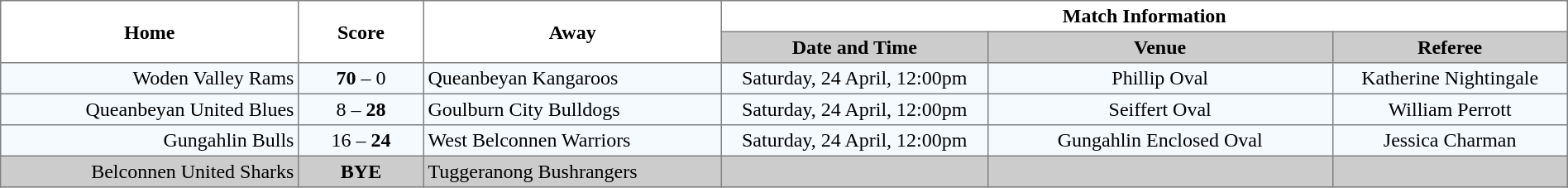<table border="1" cellpadding="3" cellspacing="0" width="100%" style="border-collapse:collapse;  text-align:center;">
<tr>
<th rowspan="2" width="19%">Home</th>
<th rowspan="2" width="8%">Score</th>
<th rowspan="2" width="19%">Away</th>
<th colspan="3">Match Information</th>
</tr>
<tr bgcolor="#CCCCCC">
<th width="17%">Date and Time</th>
<th width="22%">Venue</th>
<th width="50%">Referee</th>
</tr>
<tr style="text-align:center; background:#f5faff;">
<td align="right">Woden Valley Rams </td>
<td><strong>70</strong> – 0</td>
<td align="left"> Queanbeyan Kangaroos</td>
<td>Saturday, 24 April, 12:00pm</td>
<td>Phillip Oval</td>
<td>Katherine Nightingale</td>
</tr>
<tr style="text-align:center; background:#f5faff;">
<td align="right">Queanbeyan United Blues </td>
<td>8 – <strong>28</strong></td>
<td align="left"> Goulburn City Bulldogs</td>
<td>Saturday, 24 April, 12:00pm</td>
<td>Seiffert Oval</td>
<td>William Perrott</td>
</tr>
<tr style="text-align:center; background:#f5faff;">
<td align="right">Gungahlin Bulls </td>
<td>16 – <strong>24</strong></td>
<td align="left"> West Belconnen Warriors</td>
<td>Saturday, 24 April, 12:00pm</td>
<td>Gungahlin Enclosed Oval</td>
<td>Jessica Charman</td>
</tr>
<tr style="text-align:center; background:#CCCCCC;">
<td align="right">Belconnen United Sharks </td>
<td><strong>BYE</strong></td>
<td align="left"> Tuggeranong Bushrangers</td>
<td></td>
<td></td>
<td></td>
</tr>
</table>
